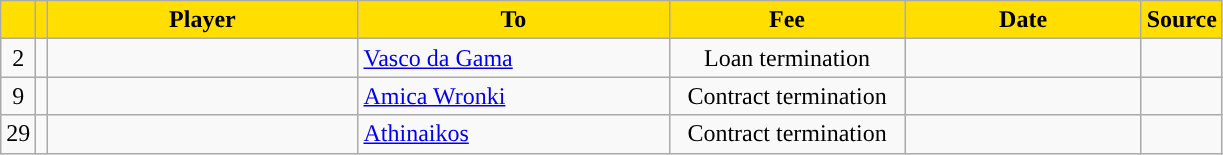<table class="wikitable sortable">
<tr>
<th style="background:#FFDE00"></th>
<th style="background:#FFDE00"></th>
<th width=200 style="background:#FFDE00">Player</th>
<th width=200 style="background:#FFDE00">To</th>
<th width=150 style="background:#FFDE00">Fee</th>
<th width=150 style="background:#FFDE00">Date</th>
<th style="background:#FFDE00">Source</th>
</tr>
<tr>
<td align=center>2</td>
<td align=center></td>
<td></td>
<td> <a href='#'>Vasco da Gama</a></td>
<td align=center>Loan termination</td>
<td align=center></td>
<td align=center></td>
</tr>
<tr>
<td align=center>9</td>
<td align=center></td>
<td></td>
<td> <a href='#'>Amica Wronki</a></td>
<td align=center>Contract termination</td>
<td align=center></td>
<td align=center></td>
</tr>
<tr>
<td align=center>29</td>
<td align=center></td>
<td></td>
<td> <a href='#'>Athinaikos</a></td>
<td align=center>Contract termination</td>
<td align=center></td>
<td align=center></td>
</tr>
</table>
